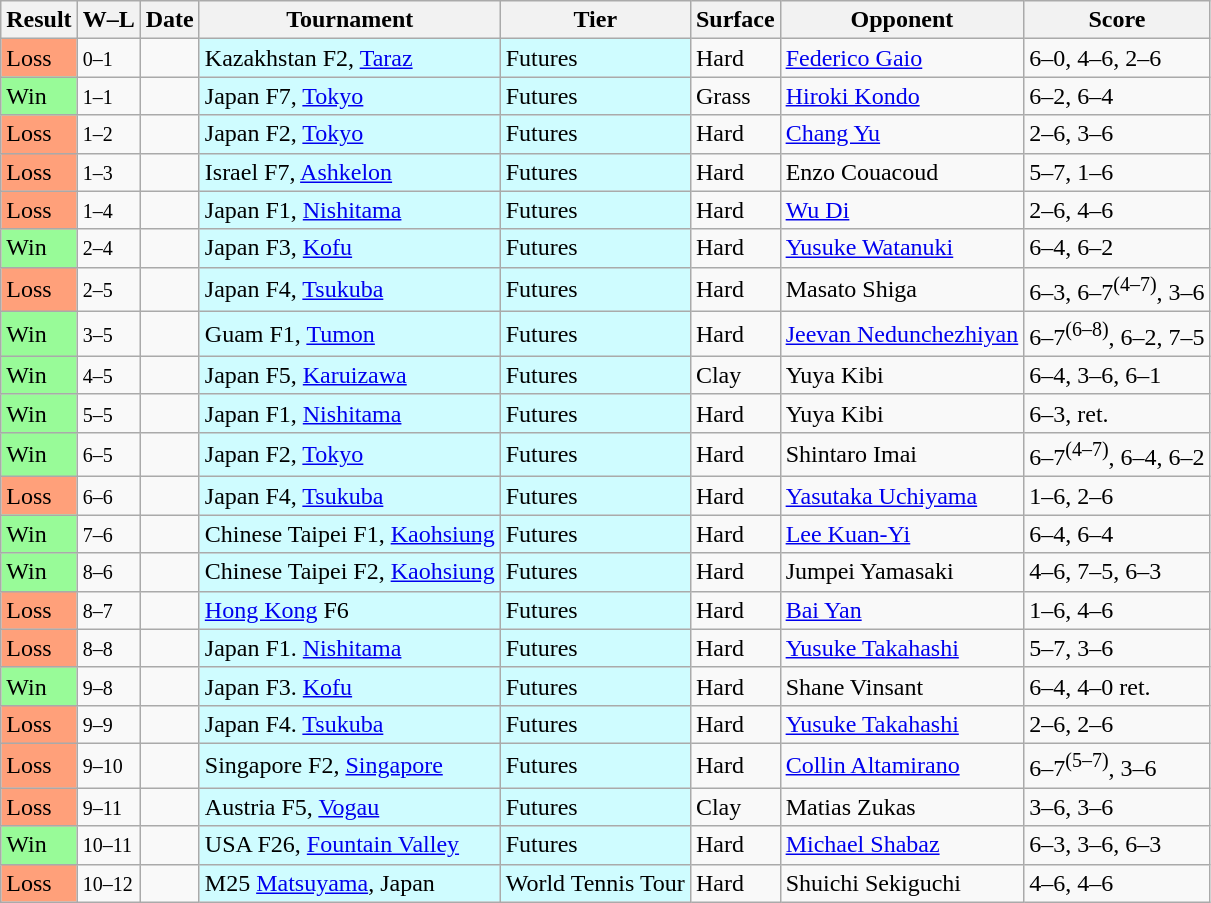<table class="sortable wikitable">
<tr>
<th>Result</th>
<th class="unsortable">W–L</th>
<th>Date</th>
<th>Tournament</th>
<th>Tier</th>
<th>Surface</th>
<th>Opponent</th>
<th class="unsortable">Score</th>
</tr>
<tr>
<td bgcolor=FFA07A>Loss</td>
<td><small>0–1</small></td>
<td></td>
<td style="background:#cffcff;">Kazakhstan F2, <a href='#'>Taraz</a></td>
<td style="background:#cffcff;">Futures</td>
<td>Hard</td>
<td> <a href='#'>Federico Gaio</a></td>
<td>6–0, 4–6, 2–6</td>
</tr>
<tr>
<td bgcolor=98FB98>Win</td>
<td><small>1–1</small></td>
<td></td>
<td style="background:#cffcff;">Japan F7, <a href='#'>Tokyo</a></td>
<td style="background:#cffcff;">Futures</td>
<td>Grass</td>
<td> <a href='#'>Hiroki Kondo</a></td>
<td>6–2, 6–4</td>
</tr>
<tr>
<td bgcolor=FFA07A>Loss</td>
<td><small>1–2</small></td>
<td></td>
<td style="background:#cffcff;">Japan F2, <a href='#'>Tokyo</a></td>
<td style="background:#cffcff;">Futures</td>
<td>Hard</td>
<td> <a href='#'>Chang Yu</a></td>
<td>2–6, 3–6</td>
</tr>
<tr>
<td bgcolor=FFA07A>Loss</td>
<td><small>1–3</small></td>
<td></td>
<td style="background:#cffcff;">Israel F7, <a href='#'>Ashkelon</a></td>
<td style="background:#cffcff;">Futures</td>
<td>Hard</td>
<td> Enzo Couacoud</td>
<td>5–7, 1–6</td>
</tr>
<tr>
<td bgcolor=FFA07A>Loss</td>
<td><small>1–4</small></td>
<td></td>
<td style="background:#cffcff;">Japan F1, <a href='#'>Nishitama</a></td>
<td style="background:#cffcff;">Futures</td>
<td>Hard</td>
<td> <a href='#'>Wu Di</a></td>
<td>2–6, 4–6</td>
</tr>
<tr>
<td bgcolor=98FB98>Win</td>
<td><small>2–4</small></td>
<td></td>
<td style="background:#cffcff;">Japan F3, <a href='#'>Kofu</a></td>
<td style="background:#cffcff;">Futures</td>
<td>Hard</td>
<td> <a href='#'>Yusuke Watanuki</a></td>
<td>6–4, 6–2</td>
</tr>
<tr>
<td bgcolor=FFA07A>Loss</td>
<td><small>2–5</small></td>
<td></td>
<td style="background:#cffcff;">Japan F4, <a href='#'>Tsukuba</a></td>
<td style="background:#cffcff;">Futures</td>
<td>Hard</td>
<td> Masato Shiga</td>
<td>6–3, 6–7<sup>(4–7)</sup>, 3–6</td>
</tr>
<tr>
<td bgcolor=98FB98>Win</td>
<td><small>3–5</small></td>
<td></td>
<td style="background:#cffcff;">Guam F1, <a href='#'>Tumon</a></td>
<td style="background:#cffcff;">Futures</td>
<td>Hard</td>
<td> <a href='#'>Jeevan Nedunchezhiyan</a></td>
<td>6–7<sup>(6–8)</sup>, 6–2, 7–5</td>
</tr>
<tr>
<td bgcolor=98FB98>Win</td>
<td><small>4–5</small></td>
<td></td>
<td style="background:#cffcff;">Japan F5, <a href='#'>Karuizawa</a></td>
<td style="background:#cffcff;">Futures</td>
<td>Clay</td>
<td> Yuya Kibi</td>
<td>6–4, 3–6, 6–1</td>
</tr>
<tr>
<td bgcolor=98FB98>Win</td>
<td><small>5–5</small></td>
<td></td>
<td style="background:#cffcff;">Japan F1, <a href='#'>Nishitama</a></td>
<td style="background:#cffcff;">Futures</td>
<td>Hard</td>
<td> Yuya Kibi</td>
<td>6–3, ret.</td>
</tr>
<tr>
<td bgcolor=98FB98>Win</td>
<td><small>6–5</small></td>
<td></td>
<td style="background:#cffcff;">Japan F2, <a href='#'>Tokyo</a></td>
<td style="background:#cffcff;">Futures</td>
<td>Hard</td>
<td> Shintaro Imai</td>
<td>6–7<sup>(4–7)</sup>, 6–4, 6–2</td>
</tr>
<tr>
<td bgcolor=FFA07A>Loss</td>
<td><small>6–6</small></td>
<td></td>
<td style="background:#cffcff;">Japan F4, <a href='#'>Tsukuba</a></td>
<td style="background:#cffcff;">Futures</td>
<td>Hard</td>
<td> <a href='#'>Yasutaka Uchiyama</a></td>
<td>1–6, 2–6</td>
</tr>
<tr>
<td bgcolor=98FB98>Win</td>
<td><small>7–6</small></td>
<td></td>
<td style="background:#cffcff;">Chinese Taipei F1, <a href='#'>Kaohsiung</a></td>
<td style="background:#cffcff;">Futures</td>
<td>Hard</td>
<td> <a href='#'>Lee Kuan-Yi</a></td>
<td>6–4, 6–4</td>
</tr>
<tr>
<td bgcolor=98FB98>Win</td>
<td><small>8–6</small></td>
<td></td>
<td style="background:#cffcff;">Chinese Taipei F2, <a href='#'>Kaohsiung</a></td>
<td style="background:#cffcff;">Futures</td>
<td>Hard</td>
<td> Jumpei Yamasaki</td>
<td>4–6, 7–5, 6–3</td>
</tr>
<tr>
<td bgcolor=FFA07A>Loss</td>
<td><small>8–7</small></td>
<td></td>
<td style="background:#cffcff;"><a href='#'>Hong Kong</a> F6</td>
<td style="background:#cffcff;">Futures</td>
<td>Hard</td>
<td> <a href='#'>Bai Yan</a></td>
<td>1–6, 4–6</td>
</tr>
<tr>
<td bgcolor=FFA07A>Loss</td>
<td><small>8–8</small></td>
<td></td>
<td style="background:#cffcff;">Japan F1. <a href='#'>Nishitama</a></td>
<td style="background:#cffcff;">Futures</td>
<td>Hard</td>
<td> <a href='#'>Yusuke Takahashi</a></td>
<td>5–7, 3–6</td>
</tr>
<tr>
<td bgcolor=98FB98>Win</td>
<td><small>9–8</small></td>
<td></td>
<td style="background:#cffcff;">Japan F3. <a href='#'>Kofu</a></td>
<td style="background:#cffcff;">Futures</td>
<td>Hard</td>
<td> Shane Vinsant</td>
<td>6–4, 4–0 ret.</td>
</tr>
<tr>
<td bgcolor=FFA07A>Loss</td>
<td><small>9–9</small></td>
<td></td>
<td style="background:#cffcff;">Japan F4. <a href='#'>Tsukuba</a></td>
<td style="background:#cffcff;">Futures</td>
<td>Hard</td>
<td> <a href='#'>Yusuke Takahashi</a></td>
<td>2–6, 2–6</td>
</tr>
<tr>
<td bgcolor=FFA07A>Loss</td>
<td><small>9–10</small></td>
<td></td>
<td style="background:#cffcff;">Singapore F2, <a href='#'>Singapore</a></td>
<td style="background:#cffcff;">Futures</td>
<td>Hard</td>
<td> <a href='#'>Collin Altamirano</a></td>
<td>6–7<sup>(5–7)</sup>, 3–6</td>
</tr>
<tr>
<td bgcolor=FFA07A>Loss</td>
<td><small>9–11</small></td>
<td></td>
<td style="background:#cffcff;">Austria F5, <a href='#'>Vogau</a></td>
<td style="background:#cffcff;">Futures</td>
<td>Clay</td>
<td> Matias Zukas</td>
<td>3–6, 3–6</td>
</tr>
<tr>
<td bgcolor=98FB98>Win</td>
<td><small>10–11</small></td>
<td></td>
<td style="background:#cffcff;">USA F26, <a href='#'>Fountain Valley</a></td>
<td style="background:#cffcff;">Futures</td>
<td>Hard</td>
<td> <a href='#'>Michael Shabaz</a></td>
<td>6–3, 3–6, 6–3</td>
</tr>
<tr>
<td bgcolor=FFA07A>Loss</td>
<td><small>10–12</small></td>
<td></td>
<td style="background:#cffcff;">M25 <a href='#'>Matsuyama</a>, Japan</td>
<td style="background:#cffcff;">World Tennis Tour</td>
<td>Hard</td>
<td> Shuichi Sekiguchi</td>
<td>4–6, 4–6</td>
</tr>
</table>
